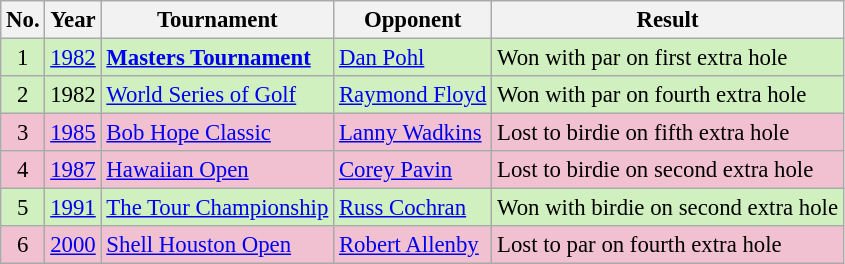<table class="wikitable" style="font-size:95%;">
<tr>
<th>No.</th>
<th>Year</th>
<th>Tournament</th>
<th>Opponent</th>
<th>Result</th>
</tr>
<tr style="background:#D0F0C0;">
<td align=center>1</td>
<td><a href='#'>1982</a></td>
<td><strong><a href='#'>Masters Tournament</a></strong></td>
<td> <a href='#'>Dan Pohl</a></td>
<td>Won with par on first extra hole</td>
</tr>
<tr style="background:#D0F0C0;">
<td align=center>2</td>
<td>1982</td>
<td><a href='#'>World Series of Golf</a></td>
<td> <a href='#'>Raymond Floyd</a></td>
<td>Won with par on fourth extra hole</td>
</tr>
<tr style="background:#F2C1D1;">
<td align=center>3</td>
<td><a href='#'>1985</a></td>
<td><a href='#'>Bob Hope Classic</a></td>
<td> <a href='#'>Lanny Wadkins</a></td>
<td>Lost to birdie on fifth extra hole</td>
</tr>
<tr style="background:#F2C1D1;">
<td align=center>4</td>
<td><a href='#'>1987</a></td>
<td><a href='#'>Hawaiian Open</a></td>
<td> <a href='#'>Corey Pavin</a></td>
<td>Lost to birdie on second extra hole</td>
</tr>
<tr style="background:#D0F0C0;">
<td align=center>5</td>
<td><a href='#'>1991</a></td>
<td><a href='#'>The Tour Championship</a></td>
<td> <a href='#'>Russ Cochran</a></td>
<td>Won with birdie on second extra hole</td>
</tr>
<tr style="background:#F2C1D1;">
<td align=center>6</td>
<td><a href='#'>2000</a></td>
<td><a href='#'>Shell Houston Open</a></td>
<td> <a href='#'>Robert Allenby</a></td>
<td>Lost to par on fourth extra hole</td>
</tr>
</table>
